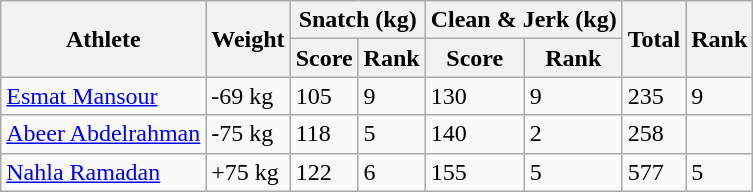<table class="wikitable">
<tr>
<th rowspan="2">Athlete</th>
<th rowspan="2">Weight</th>
<th colspan="2">Snatch (kg)</th>
<th colspan="2">Clean & Jerk (kg)</th>
<th rowspan="2">Total</th>
<th rowspan="2">Rank</th>
</tr>
<tr>
<th>Score</th>
<th>Rank</th>
<th>Score</th>
<th>Rank</th>
</tr>
<tr>
<td><a href='#'>Esmat Mansour</a></td>
<td>-69 kg</td>
<td>105</td>
<td>9</td>
<td>130</td>
<td>9</td>
<td>235</td>
<td>9</td>
</tr>
<tr>
<td><a href='#'>Abeer Abdelrahman</a></td>
<td>-75 kg</td>
<td>118</td>
<td>5</td>
<td>140</td>
<td>2</td>
<td>258</td>
<td></td>
</tr>
<tr>
<td><a href='#'>Nahla Ramadan</a></td>
<td>+75 kg</td>
<td>122</td>
<td>6</td>
<td>155</td>
<td>5</td>
<td>577</td>
<td>5</td>
</tr>
</table>
